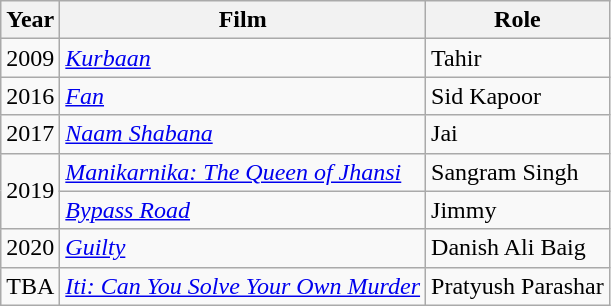<table class="wikitable sortable">
<tr>
<th>Year</th>
<th>Film</th>
<th>Role</th>
</tr>
<tr>
<td>2009</td>
<td><em><a href='#'>Kurbaan</a></em></td>
<td>Tahir</td>
</tr>
<tr>
<td>2016</td>
<td><em><a href='#'>Fan</a></em></td>
<td>Sid Kapoor</td>
</tr>
<tr>
<td>2017</td>
<td><em><a href='#'>Naam Shabana</a></em></td>
<td>Jai</td>
</tr>
<tr>
<td rowspan=2>2019</td>
<td><em><a href='#'>Manikarnika: The Queen of Jhansi</a></em></td>
<td>Sangram Singh</td>
</tr>
<tr>
<td><em><a href='#'>Bypass Road</a></em></td>
<td>Jimmy</td>
</tr>
<tr>
<td>2020</td>
<td><a href='#'><em>Guilty</em></a></td>
<td>Danish Ali Baig</td>
</tr>
<tr>
<td>TBA</td>
<td><em><a href='#'>Iti: Can You Solve Your Own Murder</a></em></td>
<td>Pratyush Parashar</td>
</tr>
</table>
